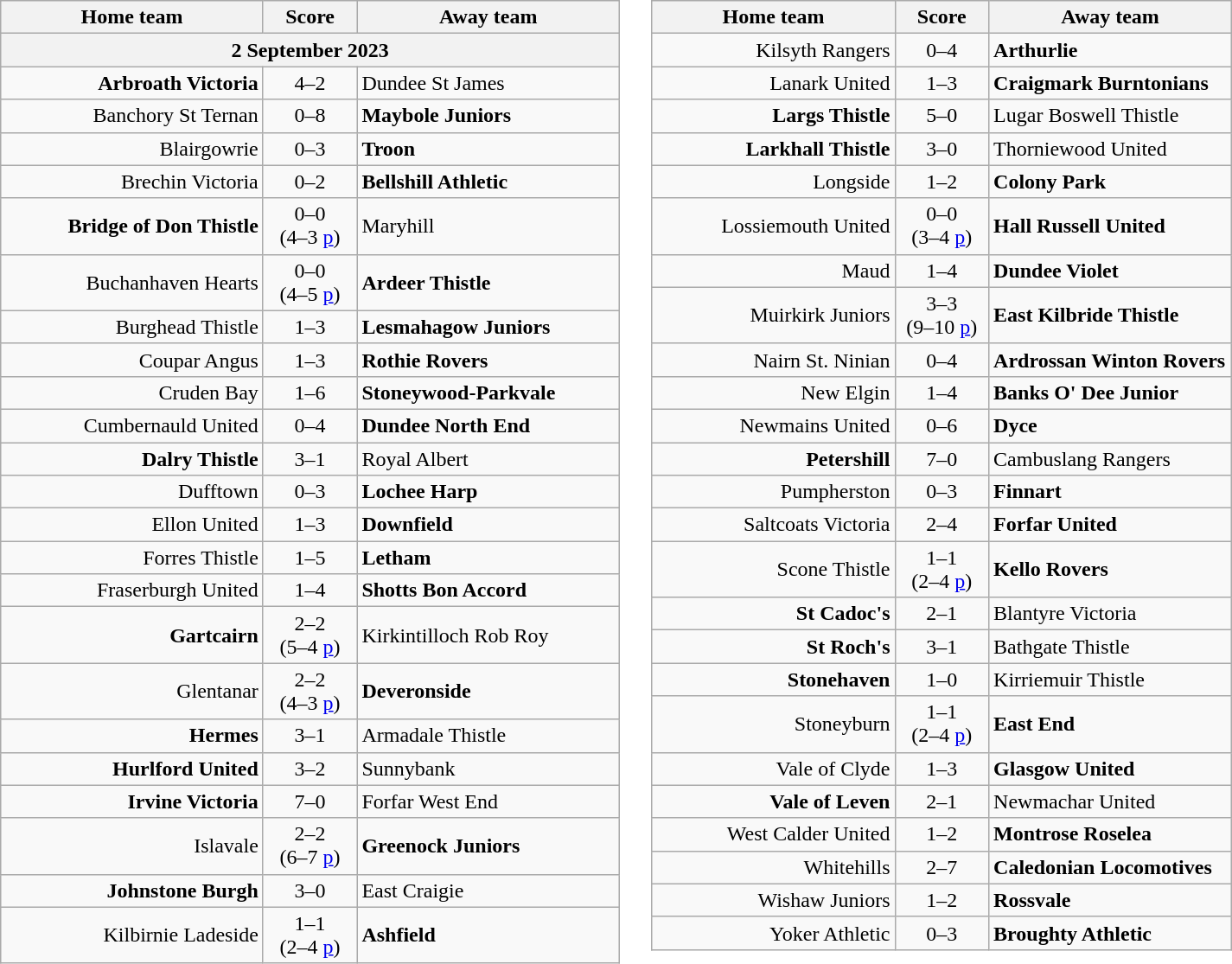<table cellspacing="0" cellpadding="4" border="0">
<tr>
<td valign="top"><br><table class="wikitable" style="border-collapse: collapse;">
<tr>
<th width="195" align="right">Home team</th>
<th width="65" align="center">Score</th>
<th width="195" align="left">Away team</th>
</tr>
<tr>
<th colspan="3">2 September 2023</th>
</tr>
<tr>
<td align="right"><strong>Arbroath Victoria</strong></td>
<td align="center">4–2</td>
<td>Dundee St James</td>
</tr>
<tr>
<td align="right">Banchory St Ternan</td>
<td align="center">0–8</td>
<td><strong>Maybole Juniors</strong></td>
</tr>
<tr>
<td align="right">Blairgowrie</td>
<td align="center">0–3</td>
<td><strong>Troon</strong></td>
</tr>
<tr>
<td align="right">Brechin Victoria</td>
<td align="center">0–2</td>
<td><strong>Bellshill Athletic</strong></td>
</tr>
<tr>
<td align="right"><strong>Bridge of Don Thistle</strong></td>
<td align="center">0–0 <br>(4–3 <a href='#'>p</a>)</td>
<td>Maryhill</td>
</tr>
<tr>
<td align="right">Buchanhaven Hearts</td>
<td align="center">0–0 <br>(4–5 <a href='#'>p</a>)</td>
<td><strong>Ardeer Thistle</strong></td>
</tr>
<tr>
<td align="right">Burghead Thistle</td>
<td align="center">1–3</td>
<td><strong>Lesmahagow Juniors</strong></td>
</tr>
<tr>
<td align="right">Coupar Angus</td>
<td align="center">1–3</td>
<td><strong>Rothie Rovers</strong></td>
</tr>
<tr>
<td align="right">Cruden Bay</td>
<td align="center">1–6</td>
<td><strong>Stoneywood-Parkvale</strong></td>
</tr>
<tr>
<td align="right">Cumbernauld United</td>
<td align="center">0–4</td>
<td><strong>Dundee North End</strong></td>
</tr>
<tr>
<td align="right"><strong>Dalry Thistle</strong></td>
<td align="center">3–1</td>
<td>Royal Albert</td>
</tr>
<tr>
<td align="right">Dufftown</td>
<td align="center">0–3</td>
<td><strong>Lochee Harp</strong></td>
</tr>
<tr>
<td align="right">Ellon United</td>
<td align="center">1–3</td>
<td><strong>Downfield</strong></td>
</tr>
<tr>
<td align="right">Forres Thistle</td>
<td align="center">1–5</td>
<td><strong>Letham</strong></td>
</tr>
<tr>
<td align="right">Fraserburgh United</td>
<td align="center">1–4</td>
<td><strong>Shotts Bon Accord</strong></td>
</tr>
<tr>
<td align="right"><strong>Gartcairn</strong></td>
<td align="center">2–2<br>(5–4 <a href='#'>p</a>)</td>
<td>Kirkintilloch Rob Roy</td>
</tr>
<tr>
<td align="right">Glentanar</td>
<td align="center">2–2<br>(4–3 <a href='#'>p</a>)</td>
<td><strong>Deveronside</strong></td>
</tr>
<tr>
<td align="right"><strong>Hermes</strong></td>
<td align="center">3–1</td>
<td>Armadale Thistle</td>
</tr>
<tr>
<td align="right"><strong>Hurlford United</strong></td>
<td align="center">3–2</td>
<td>Sunnybank</td>
</tr>
<tr>
<td align="right"><strong>Irvine Victoria</strong></td>
<td align="center">7–0</td>
<td>Forfar West End</td>
</tr>
<tr>
<td align="right">Islavale</td>
<td align="center">2–2<br>(6–7 <a href='#'>p</a>)</td>
<td><strong>Greenock Juniors</strong></td>
</tr>
<tr>
<td align="right"><strong>Johnstone Burgh</strong></td>
<td align="center">3–0</td>
<td>East Craigie</td>
</tr>
<tr>
<td align="right">Kilbirnie Ladeside</td>
<td align="center">1–1<br>(2–4 <a href='#'>p</a>)</td>
<td><strong>Ashfield</strong></td>
</tr>
</table>
</td>
<td valign="top"><br><table class="wikitable">
<tr>
<th width="180" align="right">Home team</th>
<th width="65" align="center">Score</th>
<th width="180" align="left">Away team</th>
</tr>
<tr>
<td align="right">Kilsyth Rangers</td>
<td align="center">0–4</td>
<td><strong>Arthurlie</strong></td>
</tr>
<tr>
<td align="right">Lanark United</td>
<td align="center">1–3</td>
<td><strong>Craigmark Burntonians</strong></td>
</tr>
<tr>
<td align="right"><strong>Largs Thistle</strong></td>
<td align="center">5–0</td>
<td>Lugar Boswell Thistle</td>
</tr>
<tr>
<td align="right"><strong>Larkhall Thistle</strong></td>
<td align="center">3–0</td>
<td>Thorniewood United</td>
</tr>
<tr>
<td align="right">Longside</td>
<td align="center">1–2</td>
<td><strong>Colony Park</strong></td>
</tr>
<tr>
<td align="right">Lossiemouth United</td>
<td align="center">0–0 <br>(3–4 <a href='#'>p</a>)</td>
<td><strong>Hall Russell United</strong></td>
</tr>
<tr>
<td align="right">Maud</td>
<td align="center">1–4</td>
<td><strong>Dundee Violet</strong></td>
</tr>
<tr>
<td align="right">Muirkirk Juniors</td>
<td align="center">3–3<br>(9–10 <a href='#'>p</a>)</td>
<td><strong>East Kilbride Thistle</strong></td>
</tr>
<tr>
<td align="right">Nairn St. Ninian</td>
<td align="center">0–4</td>
<td><strong>Ardrossan Winton Rovers</strong></td>
</tr>
<tr>
<td align="right">New Elgin</td>
<td align="center">1–4</td>
<td><strong>Banks O' Dee Junior</strong></td>
</tr>
<tr>
<td align="right">Newmains United</td>
<td align="center">0–6</td>
<td><strong>Dyce</strong></td>
</tr>
<tr>
<td align="right"><strong>Petershill</strong></td>
<td align="center">7–0</td>
<td>Cambuslang Rangers</td>
</tr>
<tr>
<td align="right">Pumpherston</td>
<td align="center">0–3</td>
<td><strong>Finnart</strong></td>
</tr>
<tr>
<td align="right">Saltcoats Victoria</td>
<td align="center">2–4</td>
<td><strong>Forfar United</strong></td>
</tr>
<tr>
<td align="right">Scone Thistle</td>
<td align="center">1–1 <br>(2–4 <a href='#'>p</a>)</td>
<td><strong>Kello Rovers</strong></td>
</tr>
<tr>
<td align="right"><strong>St Cadoc's</strong></td>
<td align="center">2–1</td>
<td>Blantyre Victoria</td>
</tr>
<tr>
<td align="right"><strong>St Roch's</strong></td>
<td align="center">3–1</td>
<td>Bathgate Thistle</td>
</tr>
<tr>
<td align="right"><strong>Stonehaven</strong></td>
<td align="center">1–0</td>
<td>Kirriemuir Thistle</td>
</tr>
<tr>
<td align="right">Stoneyburn</td>
<td align="center">1–1 <br>(2–4 <a href='#'>p</a>)</td>
<td><strong>East End</strong></td>
</tr>
<tr>
<td align="right">Vale of Clyde</td>
<td align="center">1–3</td>
<td><strong>Glasgow United</strong></td>
</tr>
<tr>
<td align="right"><strong>Vale of Leven</strong></td>
<td align="center">2–1</td>
<td>Newmachar United</td>
</tr>
<tr>
<td align="right">West Calder United</td>
<td align="center">1–2</td>
<td><strong>Montrose Roselea</strong></td>
</tr>
<tr>
<td align="right">Whitehills</td>
<td align="center">2–7</td>
<td><strong>Caledonian Locomotives</strong></td>
</tr>
<tr>
<td align="right">Wishaw Juniors</td>
<td align="center">1–2</td>
<td><strong>Rossvale</strong></td>
</tr>
<tr>
<td align="right">Yoker Athletic</td>
<td align="center">0–3</td>
<td><strong>Broughty Athletic</strong></td>
</tr>
</table>
</td>
</tr>
</table>
